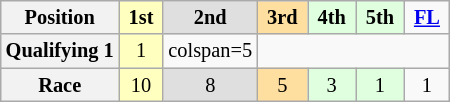<table class="wikitable" style="font-size:85%; text-align:center">
<tr>
<th>Position</th>
<td style="background:#ffffbf;"> <strong>1st</strong> </td>
<td style="background:#dfdfdf;"> <strong>2nd</strong> </td>
<td style="background:#ffdf9f;"> <strong>3rd</strong> </td>
<td style="background:#dfffdf;"> <strong>4th</strong> </td>
<td style="background:#dfffdf;"> <strong>5th</strong> </td>
<td> <strong><a href='#'>FL</a></strong> </td>
</tr>
<tr>
<th>Qualifying 1</th>
<td style="background:#ffffbf;">1</td>
<td>colspan=5 </td>
</tr>
<tr>
<th>Race</th>
<td style="background:#ffffbf;">10</td>
<td style="background:#dfdfdf;">8</td>
<td style="background:#ffdf9f;">5</td>
<td style="background:#dfffdf;">3</td>
<td style="background:#dfffdf;">1</td>
<td>1</td>
</tr>
</table>
